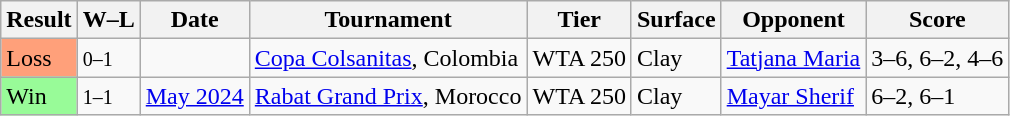<table class="sortable wikitable">
<tr>
<th>Result</th>
<th class="unsortable">W–L</th>
<th>Date</th>
<th>Tournament</th>
<th>Tier</th>
<th>Surface</th>
<th>Opponent</th>
<th class="unsortable">Score</th>
</tr>
<tr>
<td bgcolor=FFA07A>Loss</td>
<td><small>0–1</small></td>
<td><a href='#'></a></td>
<td><a href='#'>Copa Colsanitas</a>, Colombia</td>
<td>WTA 250</td>
<td>Clay</td>
<td> <a href='#'>Tatjana Maria</a></td>
<td>3–6, 6–2, 4–6</td>
</tr>
<tr>
<td bgcolor=98FB98>Win</td>
<td><small>1–1</small></td>
<td><a href='#'>May 2024</a></td>
<td><a href='#'>Rabat Grand Prix</a>, Morocco</td>
<td>WTA 250</td>
<td>Clay</td>
<td> <a href='#'>Mayar Sherif</a></td>
<td>6–2, 6–1</td>
</tr>
</table>
